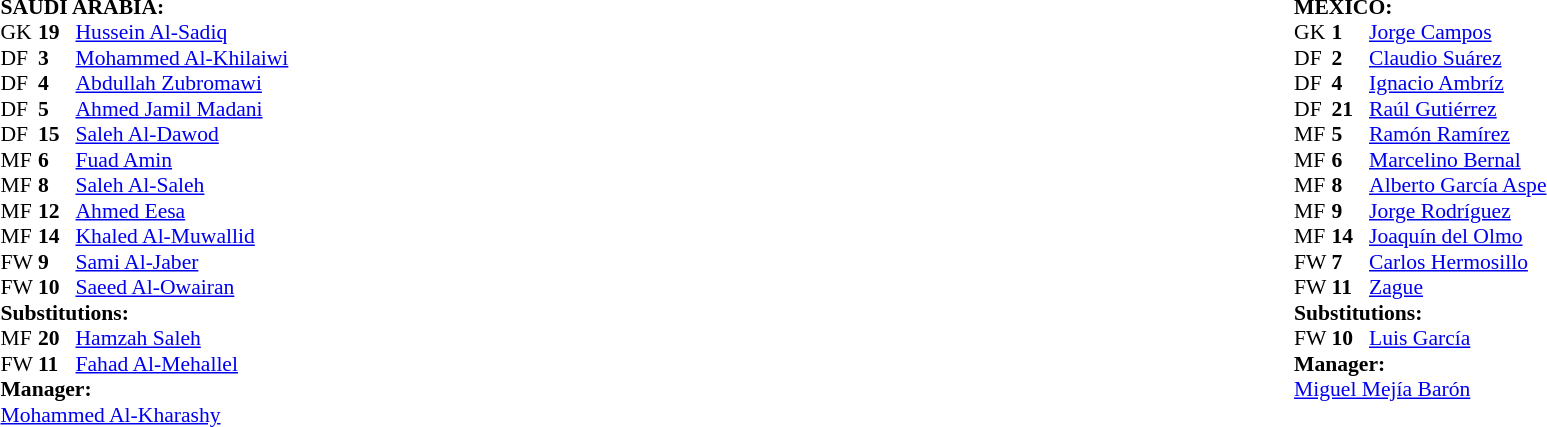<table width="100%">
<tr>
<td valign="top" width="50%"><br><table style="font-size: 90%" cellspacing="0" cellpadding="0">
<tr>
<td colspan=4><br><strong>SAUDI ARABIA:</strong></td>
</tr>
<tr>
<th width=25></th>
<th width=25></th>
</tr>
<tr>
<td>GK</td>
<td><strong>19</strong></td>
<td><a href='#'>Hussein Al-Sadiq</a></td>
</tr>
<tr>
<td>DF</td>
<td><strong>3</strong></td>
<td><a href='#'>Mohammed Al-Khilaiwi</a></td>
</tr>
<tr>
<td>DF</td>
<td><strong>4</strong></td>
<td><a href='#'>Abdullah Zubromawi</a></td>
<td></td>
</tr>
<tr>
<td>DF</td>
<td><strong>5</strong></td>
<td><a href='#'>Ahmed Jamil Madani</a></td>
</tr>
<tr>
<td>DF</td>
<td><strong>15</strong></td>
<td><a href='#'>Saleh Al-Dawod</a></td>
<td></td>
<td></td>
</tr>
<tr>
<td>MF</td>
<td><strong>6</strong></td>
<td><a href='#'>Fuad Amin</a></td>
<td></td>
<td></td>
</tr>
<tr>
<td>MF</td>
<td><strong>8</strong></td>
<td><a href='#'>Saleh Al-Saleh</a></td>
</tr>
<tr>
<td>MF</td>
<td><strong>12</strong></td>
<td><a href='#'>Ahmed Eesa</a></td>
</tr>
<tr>
<td>MF</td>
<td><strong>14</strong></td>
<td><a href='#'>Khaled Al-Muwallid</a></td>
</tr>
<tr>
<td>FW</td>
<td><strong>9</strong></td>
<td><a href='#'>Sami Al-Jaber</a></td>
</tr>
<tr>
<td>FW</td>
<td><strong>10</strong></td>
<td><a href='#'>Saeed Al-Owairan</a></td>
</tr>
<tr>
<td colspan=3><strong>Substitutions:</strong></td>
</tr>
<tr>
<td>MF</td>
<td><strong>20</strong></td>
<td><a href='#'>Hamzah Saleh</a></td>
<td></td>
<td></td>
</tr>
<tr>
<td>FW</td>
<td><strong>11</strong></td>
<td><a href='#'>Fahad Al-Mehallel</a></td>
<td></td>
<td></td>
</tr>
<tr>
<td colspan=3><strong>Manager:</strong></td>
</tr>
<tr>
<td colspan=3><a href='#'>Mohammed Al-Kharashy</a></td>
</tr>
</table>
</td>
<td valign="top"></td>
<td valign="top"></td>
<td valign="top" width="50%"><br><table style="font-size: 90%" cellspacing="0" cellpadding="0" align="center">
<tr>
<td colspan=4><br><strong>MEXICO:</strong></td>
</tr>
<tr>
<th width=25></th>
<th width=25></th>
</tr>
<tr>
<td>GK</td>
<td><strong>1</strong></td>
<td><a href='#'>Jorge Campos</a></td>
</tr>
<tr>
<td>DF</td>
<td><strong>2</strong></td>
<td><a href='#'>Claudio Suárez</a></td>
<td></td>
</tr>
<tr>
<td>DF</td>
<td><strong>4</strong></td>
<td><a href='#'>Ignacio Ambríz</a></td>
<td></td>
</tr>
<tr>
<td>DF</td>
<td><strong>21</strong></td>
<td><a href='#'>Raúl Gutiérrez</a></td>
</tr>
<tr>
<td>MF</td>
<td><strong>5</strong></td>
<td><a href='#'>Ramón Ramírez</a></td>
</tr>
<tr>
<td>MF</td>
<td><strong>6</strong></td>
<td><a href='#'>Marcelino Bernal</a></td>
</tr>
<tr>
<td>MF</td>
<td><strong>8</strong></td>
<td><a href='#'>Alberto García Aspe</a></td>
</tr>
<tr>
<td>MF</td>
<td><strong>9</strong></td>
<td><a href='#'>Jorge Rodríguez</a></td>
</tr>
<tr>
<td>MF</td>
<td><strong>14</strong></td>
<td><a href='#'>Joaquín del Olmo</a></td>
</tr>
<tr>
<td>FW</td>
<td><strong>7</strong></td>
<td><a href='#'>Carlos Hermosillo</a></td>
<td></td>
<td></td>
</tr>
<tr>
<td>FW</td>
<td><strong>11</strong></td>
<td><a href='#'>Zague</a></td>
</tr>
<tr>
<td colspan=3><strong>Substitutions:</strong></td>
</tr>
<tr>
<td>FW</td>
<td><strong>10</strong></td>
<td><a href='#'>Luis García</a></td>
<td></td>
<td></td>
</tr>
<tr>
<td colspan=3><strong>Manager:</strong></td>
</tr>
<tr>
<td colspan=3><a href='#'>Miguel Mejía Barón</a></td>
</tr>
</table>
</td>
</tr>
</table>
